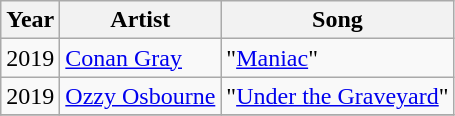<table class="wikitable sortable">
<tr>
<th>Year</th>
<th>Artist</th>
<th>Song</th>
</tr>
<tr>
<td rowspan"2">2019</td>
<td><a href='#'>Conan Gray</a></td>
<td>"<a href='#'>Maniac</a>"</td>
</tr>
<tr>
<td>2019</td>
<td><a href='#'>Ozzy Osbourne</a></td>
<td>"<a href='#'>Under the Graveyard</a>"</td>
</tr>
<tr>
</tr>
</table>
